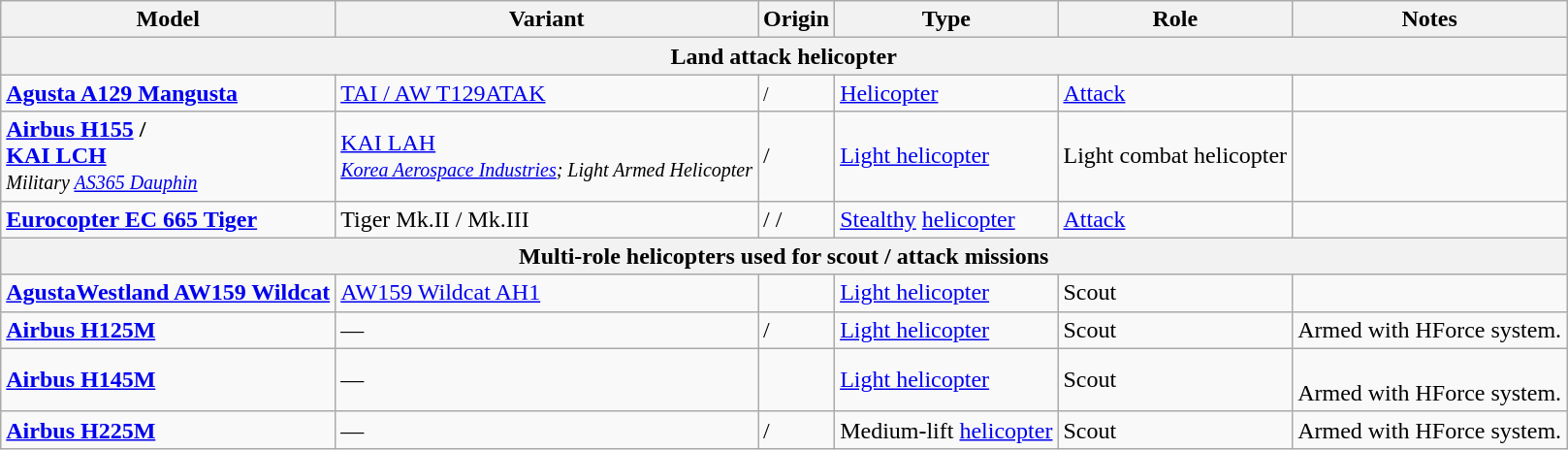<table class="wikitable sortable">
<tr>
<th scope=col>Model</th>
<th scope=col>Variant</th>
<th scope=col>Origin</th>
<th scope=col>Type</th>
<th scope=col>Role</th>
<th scope=col>Notes</th>
</tr>
<tr>
<th colspan="6">Land attack helicopter</th>
</tr>
<tr>
<td><strong><a href='#'>Agusta A129 Mangusta</a></strong></td>
<td><a href='#'>TAI / AW T129ATAK</a></td>
<td><small> / </small></td>
<td><a href='#'>Helicopter</a></td>
<td><a href='#'>Attack</a></td>
<td></td>
</tr>
<tr>
<td><a href='#'><strong>Airbus H155</strong></a> <strong>/</strong> <br><strong><a href='#'>KAI LCH</a></strong> <br><em><small>Military <a href='#'>AS365 Dauphin</a></small></em></td>
<td><a href='#'>KAI LAH</a> <br><em><small><a href='#'>Korea Aerospace Industries</a>; Light Armed Helicopter</small></em></td>
<td><small></small> / <small></small></td>
<td><a href='#'>Light helicopter</a></td>
<td>Light combat helicopter</td>
<td></td>
</tr>
<tr>
<td><a href='#'><strong>Eurocopter EC 665 Tiger</strong></a></td>
<td>Tiger Mk.II / Mk.III</td>
<td><small></small> / <small></small> / <small></small></td>
<td><a href='#'>Stealthy</a> <a href='#'>helicopter</a></td>
<td><a href='#'>Attack</a></td>
<td></td>
</tr>
<tr>
<th colspan="6">Multi-role helicopters used for scout / attack missions</th>
</tr>
<tr>
<td><strong><a href='#'>AgustaWestland AW159 Wildcat</a></strong></td>
<td><a href='#'>AW159 Wildcat AH1</a></td>
<td><small></small></td>
<td><a href='#'>Light helicopter</a></td>
<td>Scout</td>
<td></td>
</tr>
<tr>
<td><a href='#'><strong>Airbus H125M</strong></a></td>
<td>—</td>
<td><small></small> / <small></small></td>
<td><a href='#'>Light helicopter</a></td>
<td>Scout</td>
<td>Armed with HForce system.</td>
</tr>
<tr>
<td><a href='#'><strong>Airbus H145M</strong></a></td>
<td>—</td>
<td><small></small></td>
<td><a href='#'>Light helicopter</a></td>
<td>Scout</td>
<td><br>Armed with HForce system.</td>
</tr>
<tr>
<td><a href='#'><strong>Airbus H225M</strong></a></td>
<td>—</td>
<td><small></small> / <small></small></td>
<td>Medium-lift <a href='#'>helicopter</a></td>
<td>Scout</td>
<td>Armed with HForce system.</td>
</tr>
</table>
